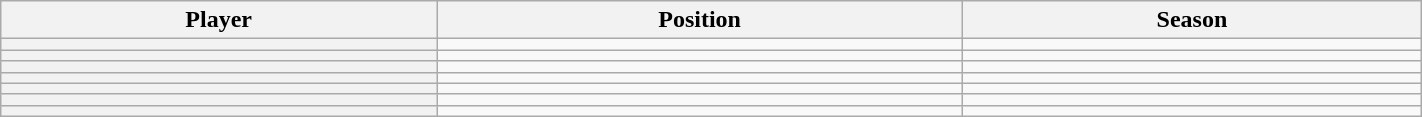<table class="wikitable sortable" width="75%">
<tr>
<th scope="col">Player</th>
<th scope="col">Position</th>
<th scope="col">Season</th>
</tr>
<tr>
<th scope="row"></th>
<td></td>
<td></td>
</tr>
<tr>
<th scope="row"></th>
<td></td>
<td></td>
</tr>
<tr>
<th scope="row"></th>
<td></td>
<td></td>
</tr>
<tr>
<th scope="row"></th>
<td></td>
<td></td>
</tr>
<tr>
<th scope="row"></th>
<td></td>
<td></td>
</tr>
<tr>
<th scope="row"></th>
<td></td>
<td></td>
</tr>
<tr>
<th scope="row"></th>
<td></td>
<td></td>
</tr>
</table>
